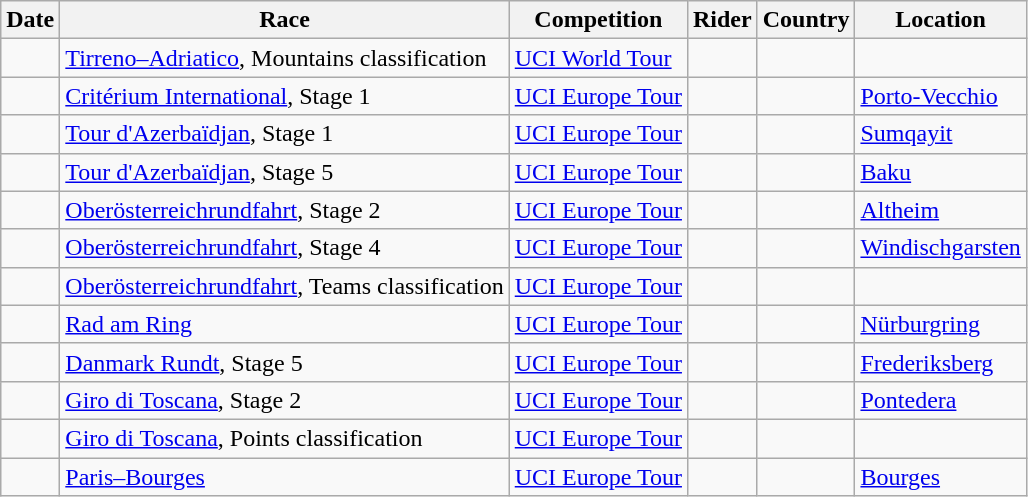<table class="wikitable sortable">
<tr>
<th>Date</th>
<th>Race</th>
<th>Competition</th>
<th>Rider</th>
<th>Country</th>
<th>Location</th>
</tr>
<tr>
<td></td>
<td><a href='#'>Tirreno–Adriatico</a>, Mountains classification</td>
<td><a href='#'>UCI World Tour</a></td>
<td></td>
<td></td>
<td></td>
</tr>
<tr>
<td></td>
<td><a href='#'>Critérium International</a>, Stage 1</td>
<td><a href='#'>UCI Europe Tour</a></td>
<td></td>
<td></td>
<td><a href='#'>Porto-Vecchio</a></td>
</tr>
<tr>
<td></td>
<td><a href='#'>Tour d'Azerbaïdjan</a>, Stage 1</td>
<td><a href='#'>UCI Europe Tour</a></td>
<td></td>
<td></td>
<td><a href='#'>Sumqayit</a></td>
</tr>
<tr>
<td></td>
<td><a href='#'>Tour d'Azerbaïdjan</a>, Stage 5</td>
<td><a href='#'>UCI Europe Tour</a></td>
<td></td>
<td></td>
<td><a href='#'>Baku</a></td>
</tr>
<tr>
<td></td>
<td><a href='#'>Oberösterreichrundfahrt</a>, Stage 2</td>
<td><a href='#'>UCI Europe Tour</a></td>
<td></td>
<td></td>
<td><a href='#'>Altheim</a></td>
</tr>
<tr>
<td></td>
<td><a href='#'>Oberösterreichrundfahrt</a>, Stage 4</td>
<td><a href='#'>UCI Europe Tour</a></td>
<td></td>
<td></td>
<td><a href='#'>Windischgarsten</a></td>
</tr>
<tr>
<td></td>
<td><a href='#'>Oberösterreichrundfahrt</a>, Teams classification</td>
<td><a href='#'>UCI Europe Tour</a></td>
<td align="center"></td>
<td></td>
<td></td>
</tr>
<tr>
<td></td>
<td><a href='#'>Rad am Ring</a></td>
<td><a href='#'>UCI Europe Tour</a></td>
<td></td>
<td></td>
<td><a href='#'>Nürburgring</a></td>
</tr>
<tr>
<td></td>
<td><a href='#'>Danmark Rundt</a>, Stage 5</td>
<td><a href='#'>UCI Europe Tour</a></td>
<td></td>
<td></td>
<td><a href='#'>Frederiksberg</a></td>
</tr>
<tr>
<td></td>
<td><a href='#'>Giro di Toscana</a>, Stage 2</td>
<td><a href='#'>UCI Europe Tour</a></td>
<td></td>
<td></td>
<td><a href='#'>Pontedera</a></td>
</tr>
<tr>
<td></td>
<td><a href='#'>Giro di Toscana</a>, Points classification</td>
<td><a href='#'>UCI Europe Tour</a></td>
<td></td>
<td></td>
<td></td>
</tr>
<tr>
<td></td>
<td><a href='#'>Paris–Bourges</a></td>
<td><a href='#'>UCI Europe Tour</a></td>
<td></td>
<td></td>
<td><a href='#'>Bourges</a></td>
</tr>
</table>
